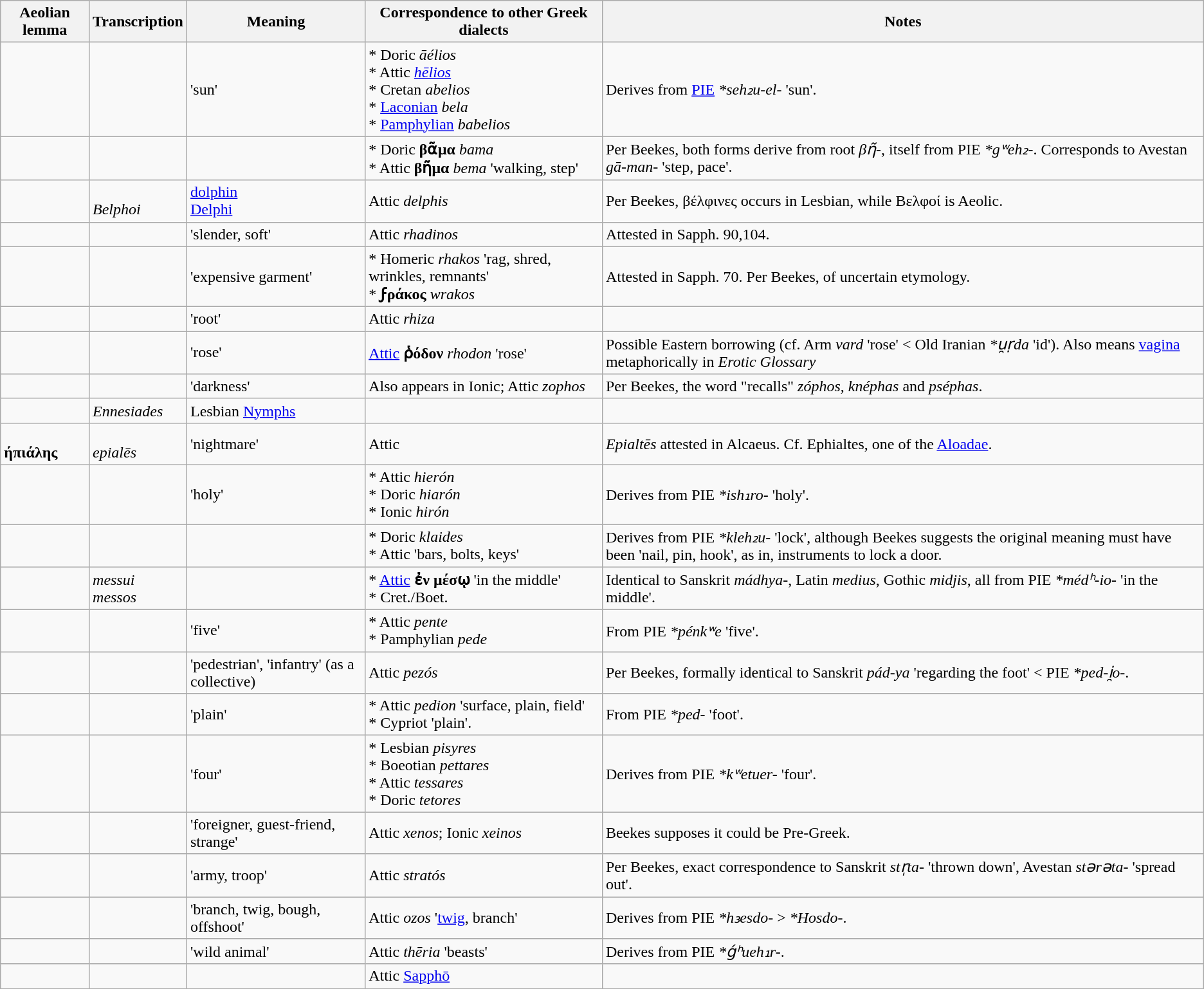<table class="wikitable">
<tr>
<th>Aeolian lemma</th>
<th>Transcription</th>
<th>Meaning</th>
<th>Correspondence to other Greek dialects</th>
<th>Notes</th>
</tr>
<tr>
<td><strong></strong></td>
<td><em></em></td>
<td>'sun'</td>
<td>* Doric <em>āélios</em> <br> * Attic <em><a href='#'>hēlios</a></em> <br> * Cretan <em>abelios</em>  <br> * <a href='#'>Laconian</a> <em>bela</em> <br> * <a href='#'>Pamphylian</a> <em>babelios</em></td>
<td>Derives from <a href='#'>PIE</a> <em>*seh₂u-el-</em> 'sun'.</td>
</tr>
<tr>
<td><strong></strong></td>
<td><em></em></td>
<td></td>
<td>* Doric <strong>βᾶμα</strong> <em>bama</em> <br> * Attic <strong>βῆμα</strong> <em>bema</em> 'walking, step'</td>
<td>Per Beekes, both forms derive from root <em>βῆ-</em>, itself from PIE <em>*gʷeh₂-</em>. Corresponds to Avestan <em>gā-man-</em> 'step, pace'.</td>
</tr>
<tr>
<td><strong></strong> <br> <strong></strong></td>
<td><em></em> <br> <em>Belphoi</em></td>
<td><a href='#'>dolphin</a> <br> <a href='#'>Delphi</a></td>
<td>Attic <em>delphis</em></td>
<td>Per Beekes, βέλφινες occurs in Lesbian, while Βελφοί is Aeolic.</td>
</tr>
<tr>
<td><strong></strong></td>
<td><em></em></td>
<td>'slender, soft'</td>
<td>Attic <em>rhadinos</em></td>
<td>Attested in Sapph. 90,104.</td>
</tr>
<tr>
<td><strong></strong></td>
<td><em></em></td>
<td>'expensive garment'</td>
<td>* Homeric <strong></strong> <em>rhakos</em> 'rag, shred, wrinkles, remnants'<br> * <strong>ϝράκος</strong> <em>wrakos</em></td>
<td>Attested in Sapph. 70. Per Beekes, of uncertain etymology.</td>
</tr>
<tr>
<td><strong></strong></td>
<td><em></em></td>
<td>'root'</td>
<td>Attic <em>rhiza</em></td>
<td></td>
</tr>
<tr>
<td><strong></strong></td>
<td><em></em></td>
<td>'rose'</td>
<td><a href='#'>Attic</a> <strong>ῥόδον</strong> <em>rhodon</em> 'rose'</td>
<td>Possible Eastern borrowing (cf. Arm <em>vard</em> 'rose' < Old Iranian <em>*u̯ṛda</em> 'id'). Also means <a href='#'>vagina</a> metaphorically in <em>Erotic Glossary</em></td>
</tr>
<tr>
<td><strong></strong></td>
<td><em></em></td>
<td>'darkness'</td>
<td>Also appears in Ionic; Attic <strong></strong> <em>zophos</em></td>
<td>Per Beekes, the word "recalls" <em>zóphos</em>, <em>knéphas</em> and <em>pséphas</em>.</td>
</tr>
<tr>
<td><strong></strong></td>
<td><em>Ennesiades</em></td>
<td>Lesbian <a href='#'>Nymphs</a></td>
<td></td>
<td></td>
</tr>
<tr>
<td><strong></strong> <br> <strong>ήπιάλης</strong></td>
<td><em></em> <br> <em>epialēs</em></td>
<td>'nightmare'</td>
<td>Attic <em></em></td>
<td><em>Epialtēs</em> attested in Alcaeus. Cf. Ephialtes, one of the <a href='#'>Aloadae</a>.</td>
</tr>
<tr>
<td><strong></strong></td>
<td><em></em></td>
<td>'holy'</td>
<td>* Attic <strong></strong> <em>hierón</em> <br> * Doric <em>hiarón</em> <br> * Ionic <em>hirón</em></td>
<td>Derives from PIE <em>*ish₁ro-</em> 'holy'.</td>
</tr>
<tr>
<td><strong></strong></td>
<td><em></em></td>
<td></td>
<td>* Doric <em>klaides</em> <br> * Attic <em></em> 'bars, bolts, keys'</td>
<td>Derives from PIE <em>*kleh₂u-</em> 'lock', although Beekes suggests the original meaning must have been 'nail, pin, hook', as in, instruments to lock a door.</td>
</tr>
<tr>
<td><strong></strong> <br> <strong></strong></td>
<td><em>messui</em> <br> <em>messos</em></td>
<td></td>
<td>* <a href='#'>Attic</a> <strong>ἐν μέσῳ</strong> 'in the middle' <br> * Cret./Boet. <strong></strong></td>
<td>Identical to Sanskrit <em>mádhya-</em>, Latin <em>medius</em>, Gothic <em>midjis</em>, all from PIE <em>*médʰ-io-</em> 'in the middle'.</td>
</tr>
<tr>
<td><strong></strong></td>
<td><em></em></td>
<td>'five'</td>
<td>* Attic <strong></strong> <em>pente</em> <br> * Pamphylian <strong></strong> <em>pede</em></td>
<td>From PIE <em>*pénkʷe</em> 'five'.</td>
</tr>
<tr>
<td><strong></strong></td>
<td><em></em></td>
<td>'pedestrian', 'infantry' (as a collective)</td>
<td>Attic <strong></strong> <em>pezós</em></td>
<td>Per Beekes, formally identical to Sanskrit <em>pád-ya</em> 'regarding the foot' < PIE <em>*ped-i̯o-</em>.</td>
</tr>
<tr>
<td><strong></strong></td>
<td><em></em></td>
<td>'plain'</td>
<td>* Attic <strong></strong> <em>pedion</em> 'surface, plain, field' <br> * Cypriot <strong></strong> 'plain'.</td>
<td>From PIE <em>*ped-</em> 'foot'.</td>
</tr>
<tr>
<td><strong></strong></td>
<td><em></em></td>
<td>'four'</td>
<td>* Lesbian <strong></strong> <em>pisyres</em> <br> * Boeotian <strong></strong> <em>pettares</em> <br> * Attic <strong></strong> <em>tessares</em> <br> * Doric <em>tetores</em></td>
<td>Derives from PIE <em>*kʷetuer-</em> 'four'.</td>
</tr>
<tr>
<td><strong></strong></td>
<td><em></em></td>
<td>'foreigner, guest-friend, strange'</td>
<td>Attic <em>xenos</em>; Ionic <em>xeinos</em></td>
<td>Beekes supposes it could be Pre-Greek.</td>
</tr>
<tr>
<td><strong></strong></td>
<td><em></em></td>
<td>'army, troop'</td>
<td>Attic <strong></strong> <em>stratós</em></td>
<td>Per Beekes, exact correspondence to Sanskrit <em>str̩ta-</em> 'thrown down', Avestan <em>stərəta-</em> 'spread out'.</td>
</tr>
<tr>
<td><strong></strong></td>
<td><em></em></td>
<td>'branch, twig, bough, offshoot'</td>
<td>Attic <em>ozos</em> '<a href='#'>twig</a>, branch'</td>
<td>Derives from PIE <em>*h₃esdo-</em> > <em>*Hosdo-</em>.</td>
</tr>
<tr>
<td><strong></strong></td>
<td><em></em></td>
<td>'wild animal'</td>
<td>Attic <strong></strong> <em>thēria</em> 'beasts'</td>
<td>Derives from PIE <em>*ǵʰueh₁r-</em>.</td>
</tr>
<tr>
<td><strong></strong></td>
<td><em></em></td>
<td></td>
<td>Attic <strong></strong> <a href='#'>Sapphō</a></td>
</tr>
<tr>
</tr>
</table>
